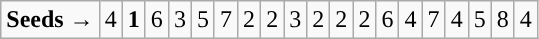<table class="wikitable">
<tr align=center>
<td align=left><strong>Seeds →</strong></td>
<td>4</td>
<td><strong>1</strong></td>
<td>6</td>
<td>3</td>
<td>5</td>
<td>7</td>
<td>2</td>
<td>2</td>
<td>3</td>
<td>2</td>
<td>2</td>
<td>2</td>
<td>6</td>
<td>4</td>
<td>7</td>
<td>4</td>
<td>5</td>
<td>8</td>
<td>4</td>
</tr>
</table>
